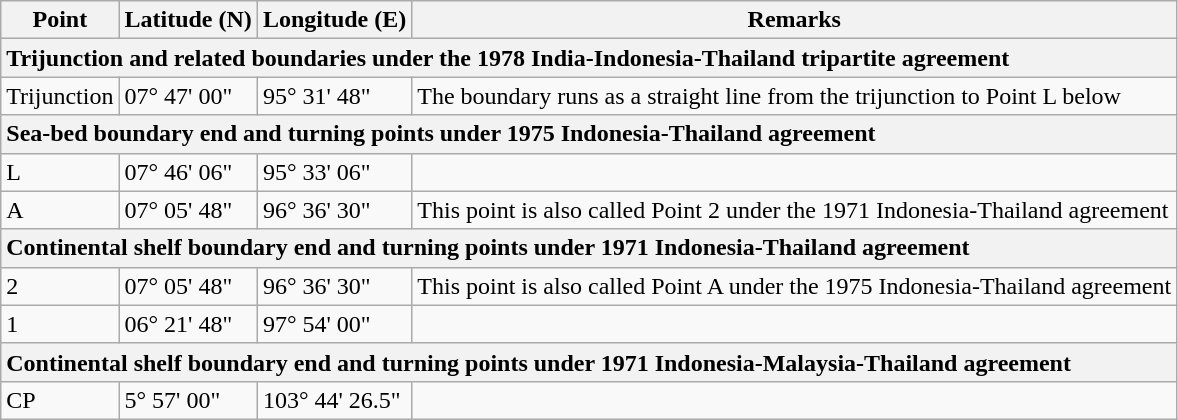<table class="wikitable">
<tr>
<th>Point</th>
<th>Latitude (N)</th>
<th>Longitude (E)</th>
<th>Remarks</th>
</tr>
<tr>
<th colspan="4" style="text-align:left">Trijunction and related boundaries under the 1978 India-Indonesia-Thailand tripartite agreement</th>
</tr>
<tr>
<td>Trijunction</td>
<td>07° 47' 00"</td>
<td>95° 31' 48"</td>
<td>The boundary runs as a straight line from the trijunction to Point L below</td>
</tr>
<tr>
<th colspan="4" style="text-align:left">Sea-bed boundary end and turning points under 1975 Indonesia-Thailand agreement</th>
</tr>
<tr>
<td>L</td>
<td>07° 46' 06"</td>
<td>95° 33' 06"</td>
<td></td>
</tr>
<tr>
<td>A</td>
<td>07° 05'  48"</td>
<td>96° 36' 30"</td>
<td>This point is also called Point 2 under the 1971 Indonesia-Thailand agreement</td>
</tr>
<tr>
<th colspan="4" style="text-align:left">Continental shelf boundary end and turning points under 1971 Indonesia-Thailand agreement</th>
</tr>
<tr>
<td>2</td>
<td>07° 05'  48"</td>
<td>96° 36' 30"</td>
<td>This point is also called Point A under the 1975 Indonesia-Thailand agreement</td>
</tr>
<tr>
<td>1</td>
<td>06° 21' 48"</td>
<td>97° 54' 00"</td>
<td></td>
</tr>
<tr>
<th colspan="4" style="text-align:left">Continental shelf boundary end and turning points under 1971 Indonesia-Malaysia-Thailand agreement</th>
</tr>
<tr>
<td>CP</td>
<td>5° 57' 00"</td>
<td>103° 44' 26.5"</td>
<td></td>
</tr>
</table>
